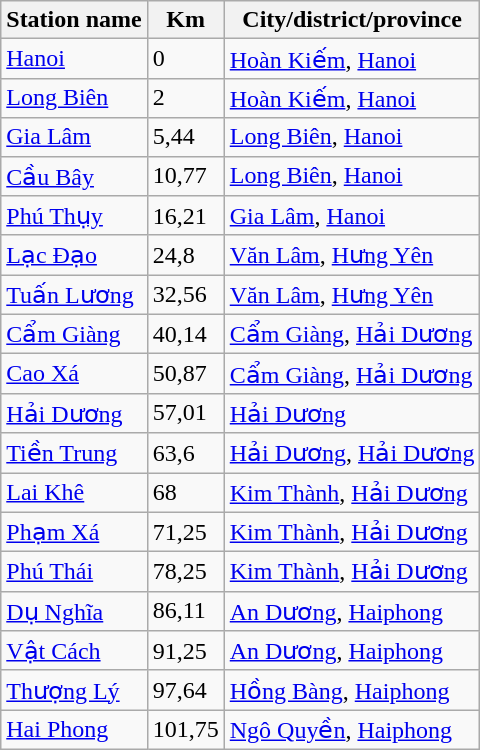<table class="wikitable">
<tr>
<th>Station name</th>
<th>Km</th>
<th>City/district/province</th>
</tr>
<tr>
<td><a href='#'>Hanoi</a></td>
<td>0</td>
<td><a href='#'>Hoàn Kiếm</a>, <a href='#'>Hanoi</a></td>
</tr>
<tr>
<td><a href='#'>Long Biên</a></td>
<td>2</td>
<td><a href='#'>Hoàn Kiếm</a>, <a href='#'>Hanoi</a></td>
</tr>
<tr>
<td><a href='#'>Gia Lâm</a></td>
<td>5,44</td>
<td><a href='#'>Long Biên</a>, <a href='#'>Hanoi</a></td>
</tr>
<tr>
<td><a href='#'>Cầu Bây</a></td>
<td>10,77</td>
<td><a href='#'>Long Biên</a>, <a href='#'>Hanoi</a></td>
</tr>
<tr>
<td><a href='#'>Phú Thụy</a></td>
<td>16,21</td>
<td><a href='#'>Gia Lâm</a>, <a href='#'>Hanoi</a></td>
</tr>
<tr>
<td><a href='#'>Lạc Đạo</a></td>
<td>24,8</td>
<td><a href='#'>Văn Lâm</a>, <a href='#'>Hưng Yên</a></td>
</tr>
<tr>
<td><a href='#'>Tuấn Lương</a></td>
<td>32,56</td>
<td><a href='#'>Văn Lâm</a>, <a href='#'>Hưng Yên</a></td>
</tr>
<tr>
<td><a href='#'>Cẩm Giàng</a></td>
<td>40,14</td>
<td><a href='#'>Cẩm Giàng</a>, <a href='#'>Hải Dương</a></td>
</tr>
<tr>
<td><a href='#'>Cao Xá</a></td>
<td>50,87</td>
<td><a href='#'>Cẩm Giàng</a>, <a href='#'>Hải Dương</a></td>
</tr>
<tr>
<td><a href='#'>Hải Dương</a></td>
<td>57,01</td>
<td><a href='#'>Hải Dương</a></td>
</tr>
<tr>
<td><a href='#'>Tiền Trung</a></td>
<td>63,6</td>
<td><a href='#'>Hải Dương</a>, <a href='#'>Hải Dương</a></td>
</tr>
<tr>
<td><a href='#'>Lai Khê</a></td>
<td>68</td>
<td><a href='#'>Kim Thành</a>, <a href='#'>Hải Dương</a></td>
</tr>
<tr>
<td><a href='#'>Phạm Xá</a></td>
<td>71,25</td>
<td><a href='#'>Kim Thành</a>, <a href='#'>Hải Dương</a></td>
</tr>
<tr>
<td><a href='#'>Phú Thái</a></td>
<td>78,25</td>
<td><a href='#'>Kim Thành</a>, <a href='#'>Hải Dương</a></td>
</tr>
<tr>
<td><a href='#'>Dụ Nghĩa</a></td>
<td>86,11</td>
<td><a href='#'>An Dương</a>, <a href='#'>Haiphong</a></td>
</tr>
<tr>
<td><a href='#'>Vật Cách</a></td>
<td>91,25</td>
<td><a href='#'>An Dương</a>, <a href='#'>Haiphong</a></td>
</tr>
<tr>
<td><a href='#'>Thượng Lý</a></td>
<td>97,64</td>
<td><a href='#'>Hồng Bàng</a>, <a href='#'>Haiphong</a></td>
</tr>
<tr>
<td><a href='#'>Hai Phong</a></td>
<td>101,75</td>
<td><a href='#'>Ngô Quyền</a>, <a href='#'>Haiphong</a></td>
</tr>
</table>
